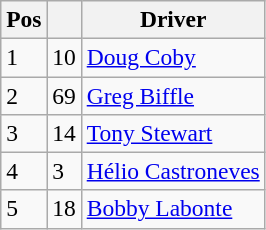<table class="wikitable" style="font-size:98%">
<tr>
<th>Pos</th>
<th></th>
<th>Driver</th>
</tr>
<tr>
<td>1</td>
<td>10</td>
<td><a href='#'>Doug Coby</a></td>
</tr>
<tr>
<td>2</td>
<td>69</td>
<td><a href='#'>Greg Biffle</a></td>
</tr>
<tr>
<td>3</td>
<td>14</td>
<td><a href='#'>Tony Stewart</a></td>
</tr>
<tr>
<td>4</td>
<td>3</td>
<td><a href='#'>Hélio Castroneves</a></td>
</tr>
<tr>
<td>5</td>
<td>18</td>
<td><a href='#'>Bobby Labonte</a></td>
</tr>
</table>
